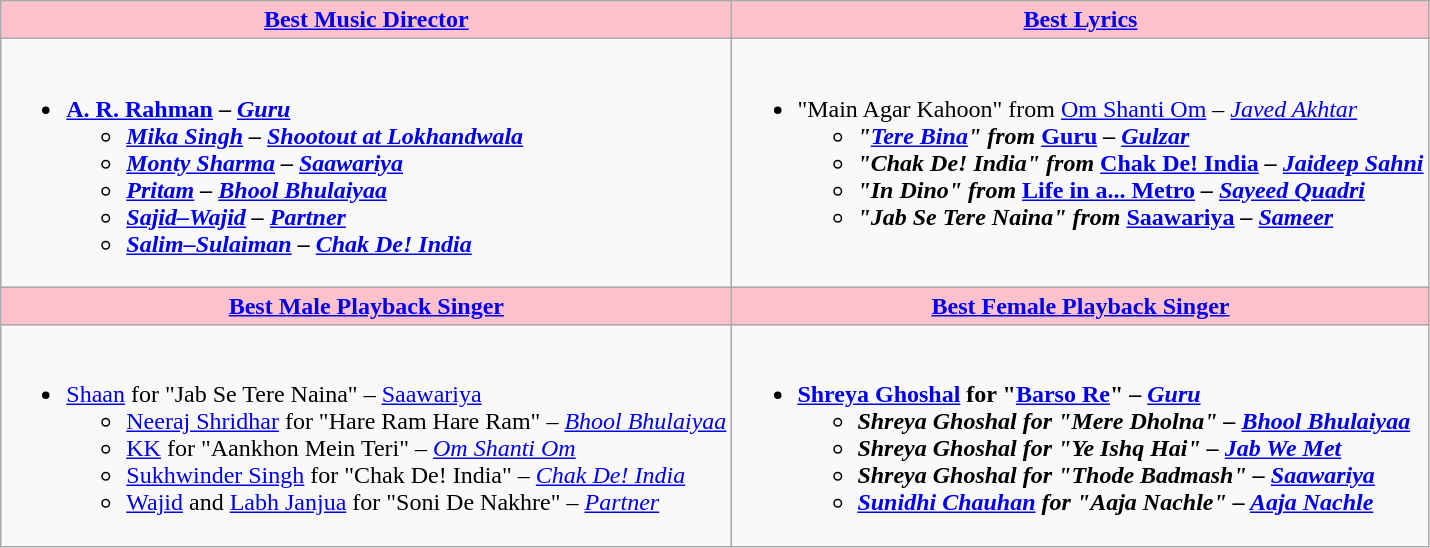<table class=wikitable style="width=150%">
<tr>
<th style="background:#FFC1CC;" ! style="width=50%"><a href='#'>Best Music Director</a></th>
<th style="background:#FFC1CC;" ! style="width=50%"><a href='#'>Best Lyrics</a></th>
</tr>
<tr>
<td valign="top"><br><ul><li><strong><a href='#'>A. R. Rahman</a> – <em><a href='#'>Guru</a><strong><em><ul><li><a href='#'>Mika Singh</a> – </em><a href='#'>Shootout at Lokhandwala</a><em></li><li><a href='#'>Monty Sharma</a> – </em><a href='#'>Saawariya</a><em></li><li><a href='#'>Pritam</a> – </em><a href='#'>Bhool Bhulaiyaa</a><em></li><li><a href='#'>Sajid–Wajid</a> – </em><a href='#'>Partner</a><em></li><li><a href='#'>Salim–Sulaiman</a> – </em><a href='#'>Chak De! India</a><em></li></ul></li></ul></td>
<td valign="top"><br><ul><li></strong>"Main Agar Kahoon" from </em><a href='#'>Om Shanti Om</a><em> – <a href='#'>Javed Akhtar</a><strong><ul><li>"<a href='#'>Tere Bina</a>" from </em><a href='#'>Guru</a><em> – <a href='#'>Gulzar</a></li><li>"Chak De! India" from </em><a href='#'>Chak De! India</a><em> – <a href='#'>Jaideep Sahni</a></li><li>"In Dino" from </em><a href='#'>Life in a... Metro</a><em> – <a href='#'>Sayeed Quadri</a></li><li>"Jab Se Tere Naina" from </em><a href='#'>Saawariya</a><em> – <a href='#'>Sameer</a></li></ul></li></ul></td>
</tr>
<tr>
<th style="background:#FFC1CC;" ! style="width=50%"><a href='#'>Best Male Playback Singer</a></th>
<th style="background:#FFC1CC;" ! style="width=50%"><a href='#'>Best Female Playback Singer</a></th>
</tr>
<tr>
<td valign="top"><br><ul><li></strong><a href='#'>Shaan</a> for "Jab Se Tere Naina" – </em><a href='#'>Saawariya</a></em></strong><ul><li><a href='#'>Neeraj Shridhar</a> for "Hare Ram Hare Ram" – <em><a href='#'>Bhool Bhulaiyaa</a></em></li><li><a href='#'>KK</a> for "Aankhon Mein Teri" – <em><a href='#'>Om Shanti Om</a></em></li><li><a href='#'>Sukhwinder Singh</a> for "Chak De! India" – <em><a href='#'>Chak De! India</a></em></li><li><a href='#'>Wajid</a> and <a href='#'>Labh Janjua</a> for "Soni De Nakhre" – <em><a href='#'>Partner</a></em></li></ul></li></ul></td>
<td valign="top"><br><ul><li><strong><a href='#'>Shreya Ghoshal</a> for "<a href='#'>Barso Re</a>" – <em><a href='#'>Guru</a><strong><em><ul><li>Shreya Ghoshal for "Mere Dholna" – </em><a href='#'>Bhool Bhulaiyaa</a><em></li><li>Shreya Ghoshal for "Ye Ishq Hai" – </em><a href='#'>Jab We Met</a><em></li><li>Shreya Ghoshal for "Thode Badmash" – </em><a href='#'>Saawariya</a><em></li><li><a href='#'>Sunidhi Chauhan</a> for "Aaja Nachle" – </em><a href='#'>Aaja Nachle</a><em></li></ul></li></ul></td>
</tr>
</table>
